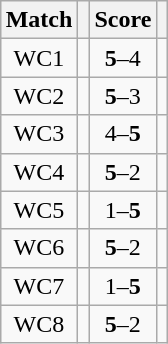<table class="wikitable" style="font-size: 100%; margin: 1em auto 1em auto;">
<tr>
<th>Match</th>
<th></th>
<th>Score</th>
<th></th>
</tr>
<tr>
<td align="center">WC1</td>
<td><strong></strong></td>
<td align="center"><strong>5</strong>–4</td>
<td></td>
</tr>
<tr>
<td align="center">WC2</td>
<td><strong></strong></td>
<td align="center"><strong>5</strong>–3</td>
<td></td>
</tr>
<tr>
<td align="center">WC3</td>
<td></td>
<td align="center">4–<strong>5</strong></td>
<td><strong></strong></td>
</tr>
<tr>
<td align="center">WC4</td>
<td><strong></strong></td>
<td align="center"><strong>5</strong>–2</td>
<td></td>
</tr>
<tr>
<td align="center">WC5</td>
<td></td>
<td align="center">1–<strong>5</strong></td>
<td><strong></strong></td>
</tr>
<tr>
<td align="center">WC6</td>
<td><strong></strong></td>
<td align="center"><strong>5</strong>–2</td>
<td></td>
</tr>
<tr>
<td align="center">WC7</td>
<td></td>
<td align="center">1–<strong>5</strong></td>
<td><strong></strong></td>
</tr>
<tr>
<td align="center">WC8</td>
<td><strong></strong></td>
<td align="center"><strong>5</strong>–2</td>
<td></td>
</tr>
</table>
